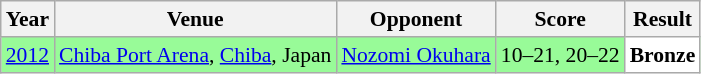<table class="sortable wikitable" style="font-size: 90%;">
<tr>
<th>Year</th>
<th>Venue</th>
<th>Opponent</th>
<th>Score</th>
<th>Result</th>
</tr>
<tr style="background:#98FB98">
<td align="center"><a href='#'>2012</a></td>
<td align="left"><a href='#'>Chiba Port Arena</a>, <a href='#'>Chiba</a>, Japan</td>
<td align="left"> <a href='#'>Nozomi Okuhara</a></td>
<td align="left">10–21, 20–22</td>
<td style="text-align:left; background:white"> <strong>Bronze</strong></td>
</tr>
</table>
